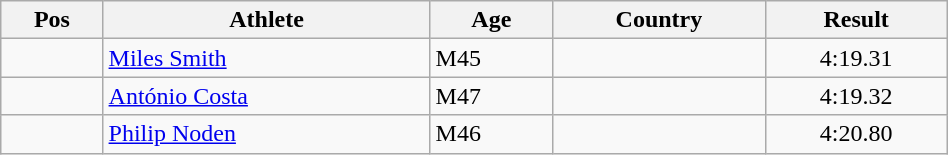<table class="wikitable"  style="text-align:center; width:50%;">
<tr>
<th>Pos</th>
<th>Athlete</th>
<th>Age</th>
<th>Country</th>
<th>Result</th>
</tr>
<tr>
<td align=center></td>
<td align=left><a href='#'>Miles Smith</a></td>
<td align=left>M45</td>
<td align=left></td>
<td>4:19.31</td>
</tr>
<tr>
<td align=center></td>
<td align=left><a href='#'>António Costa</a></td>
<td align=left>M47</td>
<td align=left></td>
<td>4:19.32</td>
</tr>
<tr>
<td align=center></td>
<td align=left><a href='#'>Philip Noden</a></td>
<td align=left>M46</td>
<td align=left></td>
<td>4:20.80</td>
</tr>
</table>
